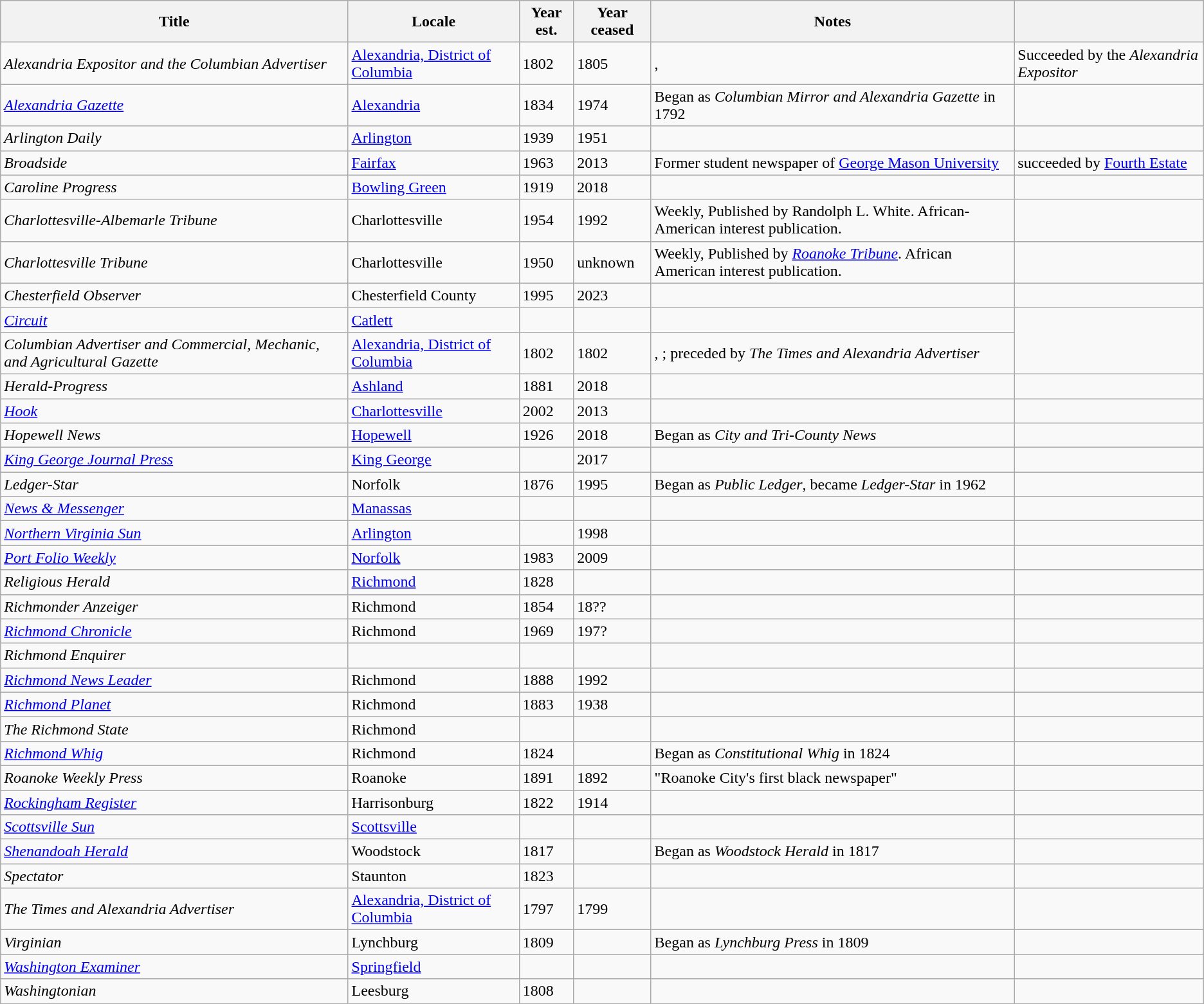<table class="wikitable sortable">
<tr>
<th>Title</th>
<th>Locale</th>
<th>Year est.</th>
<th>Year ceased</th>
<th>Notes</th>
<th></th>
</tr>
<tr>
<td><em>Alexandria Expositor and the Columbian Advertiser</em></td>
<td><a href='#'>Alexandria, District of Columbia</a></td>
<td>1802</td>
<td>1805</td>
<td>, </td>
<td>Succeeded by the <em>Alexandria Expositor</em></td>
</tr>
<tr>
<td><em><a href='#'>Alexandria Gazette</a></em></td>
<td><a href='#'>Alexandria</a></td>
<td>1834</td>
<td>1974</td>
<td>Began as <em>Columbian Mirror and Alexandria Gazette</em> in 1792</td>
<td></td>
</tr>
<tr>
<td><em>Arlington Daily</em></td>
<td><a href='#'>Arlington</a></td>
<td>1939</td>
<td>1951</td>
<td></td>
<td></td>
</tr>
<tr>
<td><em>Broadside</em></td>
<td><a href='#'>Fairfax</a></td>
<td>1963</td>
<td>2013</td>
<td>Former student newspaper of <a href='#'>George Mason University</a></td>
<td>succeeded by <a href='#'>Fourth Estate</a></td>
</tr>
<tr>
<td><em>Caroline Progress</em></td>
<td><a href='#'>Bowling Green</a></td>
<td>1919</td>
<td>2018</td>
<td></td>
<td></td>
</tr>
<tr>
<td><em>Charlottesville-Albemarle Tribune</em></td>
<td>Charlottesville</td>
<td>1954</td>
<td>1992</td>
<td>Weekly, Published by Randolph L. White. African-American interest publication.</td>
<td></td>
</tr>
<tr>
<td><em>Charlottesville Tribune</em></td>
<td>Charlottesville</td>
<td>1950</td>
<td>unknown</td>
<td>Weekly, Published by <em><a href='#'>Roanoke Tribune</a></em>. African American interest publication.</td>
<td></td>
</tr>
<tr>
<td><em>Chesterfield Observer</em></td>
<td>Chesterfield County</td>
<td>1995</td>
<td>2023</td>
<td></td>
<td></td>
</tr>
<tr>
<td><em><a href='#'>Circuit</a></em></td>
<td><a href='#'>Catlett</a></td>
<td></td>
<td></td>
<td></td>
</tr>
<tr>
<td><em>Columbian Advertiser and Commercial, Mechanic, and Agricultural Gazette</em></td>
<td><a href='#'>Alexandria, District of Columbia</a></td>
<td>1802</td>
<td>1802</td>
<td>, ; preceded by <em>The Times and Alexandria Advertiser</em></td>
</tr>
<tr>
<td><em>Herald-Progress</em></td>
<td><a href='#'>Ashland</a></td>
<td>1881</td>
<td>2018</td>
<td></td>
<td></td>
</tr>
<tr>
<td><em><a href='#'>Hook</a></em></td>
<td><a href='#'>Charlottesville</a></td>
<td>2002</td>
<td>2013</td>
<td></td>
<td></td>
</tr>
<tr>
<td><em>Hopewell News</em></td>
<td><a href='#'>Hopewell</a></td>
<td>1926</td>
<td>2018</td>
<td>Began as <em>City and Tri-County News</em></td>
<td></td>
</tr>
<tr>
<td><em><a href='#'>King George Journal Press</a></em></td>
<td><a href='#'>King George</a></td>
<td></td>
<td>2017</td>
<td></td>
<td></td>
</tr>
<tr>
<td><em>Ledger-Star</em></td>
<td>Norfolk</td>
<td>1876</td>
<td>1995</td>
<td>Began as <em>Public Ledger</em>, became <em>Ledger-Star</em> in 1962</td>
<td></td>
</tr>
<tr>
<td><em><a href='#'>News & Messenger</a></em></td>
<td><a href='#'>Manassas</a></td>
<td></td>
<td></td>
<td></td>
<td></td>
</tr>
<tr>
<td><em><a href='#'>Northern Virginia Sun</a></em></td>
<td><a href='#'>Arlington</a></td>
<td></td>
<td>1998</td>
<td></td>
<td></td>
</tr>
<tr>
<td><em><a href='#'>Port Folio Weekly</a></em></td>
<td><a href='#'>Norfolk</a></td>
<td>1983</td>
<td>2009</td>
<td></td>
<td></td>
</tr>
<tr>
<td><em>Religious Herald</em></td>
<td><a href='#'>Richmond</a></td>
<td>1828</td>
<td></td>
<td></td>
<td></td>
</tr>
<tr>
<td><em>Richmonder Anzeiger</em> </td>
<td>Richmond</td>
<td>1854</td>
<td>18??</td>
<td></td>
<td></td>
</tr>
<tr>
<td><em><a href='#'>Richmond Chronicle</a></em></td>
<td>Richmond</td>
<td>1969</td>
<td>197?</td>
<td></td>
<td></td>
</tr>
<tr>
<td><em>Richmond Enquirer</em></td>
<td></td>
<td></td>
<td></td>
<td></td>
<td></td>
</tr>
<tr>
<td><em><a href='#'>Richmond News Leader</a></em></td>
<td>Richmond</td>
<td>1888</td>
<td>1992</td>
<td></td>
<td></td>
</tr>
<tr>
<td><em><a href='#'>Richmond Planet</a></em> </td>
<td>Richmond</td>
<td>1883</td>
<td>1938</td>
<td></td>
<td></td>
</tr>
<tr>
<td><em>The Richmond State</em></td>
<td>Richmond</td>
<td></td>
<td></td>
<td></td>
<td></td>
</tr>
<tr>
<td><em><a href='#'>Richmond Whig</a></em> </td>
<td>Richmond</td>
<td>1824</td>
<td></td>
<td>Began as <em>Constitutional Whig</em> in 1824</td>
<td></td>
</tr>
<tr>
<td><em>Roanoke Weekly Press</em></td>
<td>Roanoke</td>
<td>1891</td>
<td>1892</td>
<td>"Roanoke City's first black newspaper"</td>
<td></td>
</tr>
<tr>
<td><em><a href='#'>Rockingham Register</a></em></td>
<td>Harrisonburg</td>
<td>1822</td>
<td>1914</td>
<td></td>
<td></td>
</tr>
<tr>
<td><em><a href='#'>Scottsville Sun</a></em></td>
<td><a href='#'>Scottsville</a></td>
<td></td>
<td></td>
<td></td>
<td></td>
</tr>
<tr>
<td><em><a href='#'>Shenandoah Herald</a></em></td>
<td>Woodstock</td>
<td>1817</td>
<td></td>
<td>Began as <em>Woodstock Herald</em> in 1817</td>
<td></td>
</tr>
<tr>
<td><em>Spectator</em></td>
<td>Staunton</td>
<td>1823</td>
<td></td>
<td></td>
<td></td>
</tr>
<tr>
<td><em>The Times and Alexandria Advertiser</em></td>
<td><a href='#'>Alexandria, District of Columbia</a></td>
<td>1797</td>
<td>1799</td>
<td> </td>
</tr>
<tr>
<td><em>Virginian</em></td>
<td>Lynchburg</td>
<td>1809</td>
<td></td>
<td>Began as <em>Lynchburg Press</em> in 1809</td>
<td></td>
</tr>
<tr>
<td><em><a href='#'>Washington Examiner</a></em></td>
<td><a href='#'>Springfield</a></td>
<td></td>
<td></td>
<td></td>
<td></td>
</tr>
<tr>
<td><em>Washingtonian</em></td>
<td>Leesburg</td>
<td>1808</td>
<td></td>
<td></td>
<td></td>
</tr>
</table>
